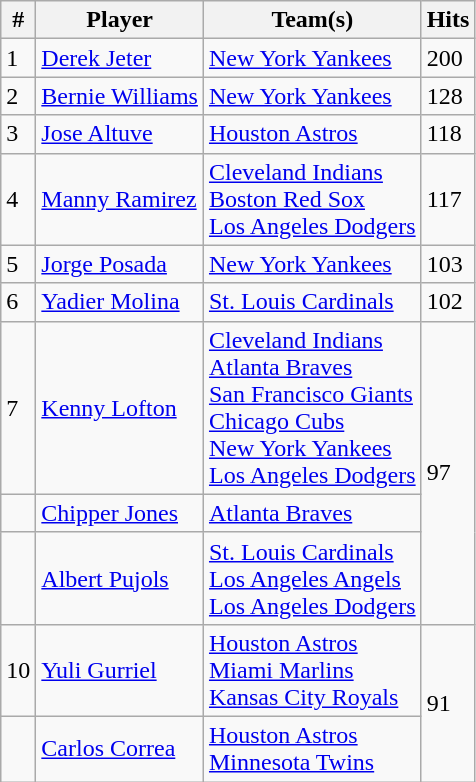<table class="wikitable" style="float:left;">
<tr>
<th>#</th>
<th>Player</th>
<th>Team(s)</th>
<th>Hits</th>
</tr>
<tr>
<td>1</td>
<td><a href='#'>Derek Jeter</a></td>
<td><a href='#'>New York Yankees</a></td>
<td>200</td>
</tr>
<tr>
<td>2</td>
<td><a href='#'>Bernie Williams</a></td>
<td><a href='#'>New York Yankees</a></td>
<td>128</td>
</tr>
<tr>
<td>3</td>
<td><a href='#'>Jose Altuve</a></td>
<td><a href='#'>Houston Astros</a></td>
<td>118</td>
</tr>
<tr>
<td>4</td>
<td><a href='#'>Manny Ramirez</a></td>
<td><a href='#'>Cleveland Indians</a><br><a href='#'>Boston Red Sox</a><br><a href='#'>Los Angeles Dodgers</a></td>
<td>117</td>
</tr>
<tr>
<td>5</td>
<td><a href='#'>Jorge Posada</a></td>
<td><a href='#'>New York Yankees</a></td>
<td>103</td>
</tr>
<tr>
<td>6</td>
<td><a href='#'>Yadier Molina</a></td>
<td><a href='#'>St. Louis Cardinals</a></td>
<td>102</td>
</tr>
<tr>
<td>7</td>
<td><a href='#'>Kenny Lofton</a></td>
<td><a href='#'>Cleveland Indians</a><br><a href='#'>Atlanta Braves</a><br><a href='#'>San Francisco Giants</a><br><a href='#'>Chicago Cubs</a><br><a href='#'>New York Yankees</a><br><a href='#'>Los Angeles Dodgers</a></td>
<td rowspan=3>97</td>
</tr>
<tr>
<td></td>
<td><a href='#'>Chipper Jones</a></td>
<td><a href='#'>Atlanta Braves</a></td>
</tr>
<tr>
<td></td>
<td><a href='#'>Albert Pujols</a></td>
<td><a href='#'>St. Louis Cardinals</a><br><a href='#'>Los Angeles Angels</a><br><a href='#'>Los Angeles Dodgers</a></td>
</tr>
<tr>
<td>10</td>
<td><a href='#'>Yuli Gurriel</a></td>
<td><a href='#'>Houston Astros</a><br><a href='#'>Miami Marlins</a><br><a href='#'>Kansas City Royals</a></td>
<td rowspan=2>91</td>
</tr>
<tr>
<td></td>
<td><a href='#'>Carlos Correa</a></td>
<td><a href='#'>Houston Astros</a><br><a href='#'>Minnesota Twins</a></td>
</tr>
</table>
